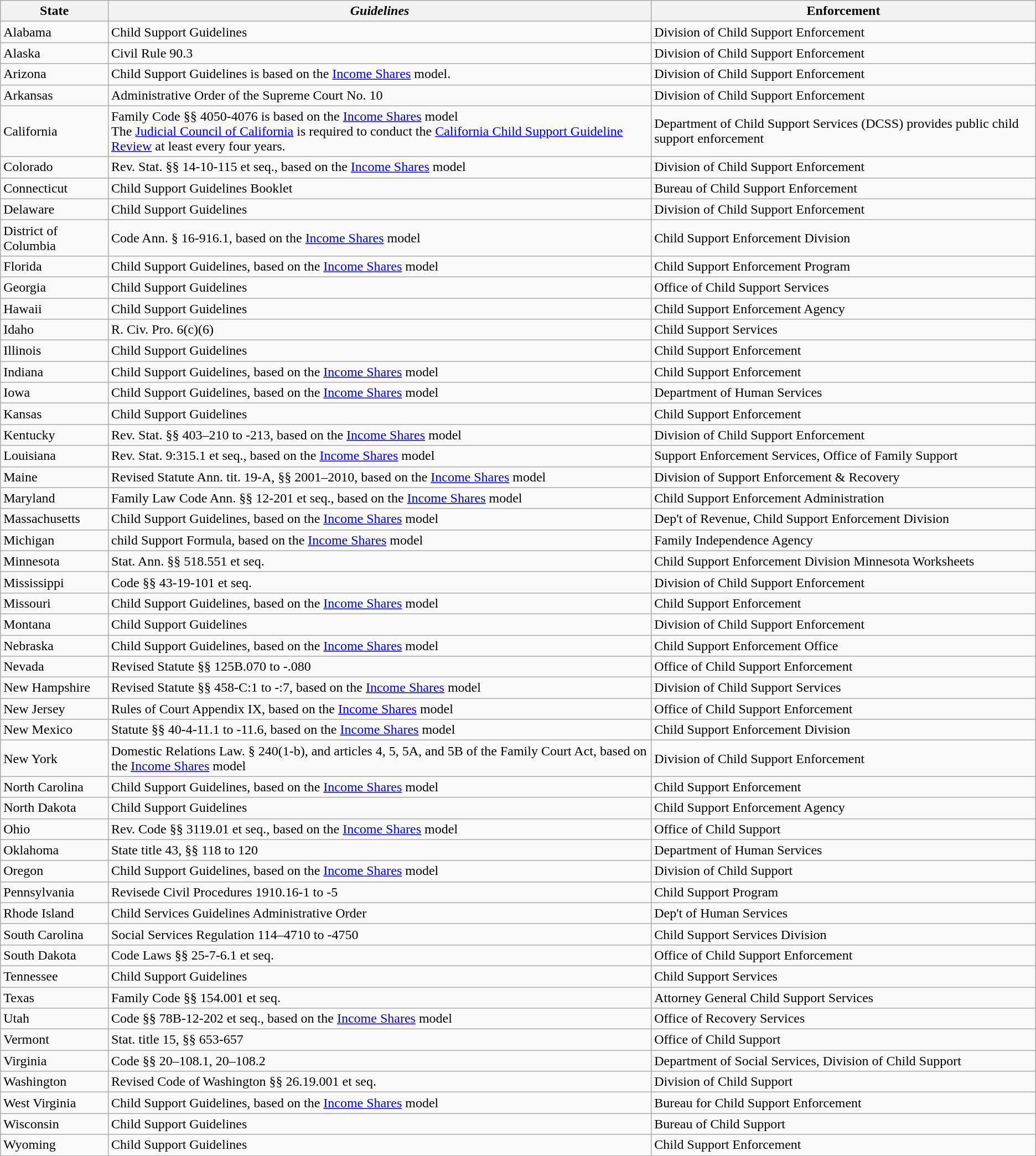<table class="wikitable">
<tr>
<th>State</th>
<th><em>Guidelines</em></th>
<th>Enforcement</th>
</tr>
<tr>
<td>Alabama</td>
<td>Child Support Guidelines</td>
<td>Division of Child Support Enforcement</td>
</tr>
<tr>
<td>Alaska</td>
<td>Civil Rule 90.3</td>
<td>Division of Child Support Enforcement</td>
</tr>
<tr>
<td>Arizona</td>
<td>Child Support Guidelines is based on the <a href='#'>Income Shares</a> model.</td>
<td>Division of Child Support Enforcement</td>
</tr>
<tr>
<td>Arkansas</td>
<td>Administrative Order of the Supreme Court No. 10</td>
<td>Division of Child Support Enforcement</td>
</tr>
<tr>
<td>California</td>
<td>Family Code §§ 4050-4076 is based on the <a href='#'>Income Shares</a> model<br>The <a href='#'>Judicial Council of California</a> is required to conduct the <a href='#'>California Child Support Guideline Review</a> at least every four years.</td>
<td>Department of Child Support Services (DCSS) provides public child support enforcement</td>
</tr>
<tr>
<td>Colorado</td>
<td>Rev. Stat. §§ 14-10-115 et seq., based on the <a href='#'>Income Shares</a> model</td>
<td>Division of Child Support Enforcement</td>
</tr>
<tr>
<td>Connecticut</td>
<td>Child Support Guidelines Booklet</td>
<td>Bureau of Child Support Enforcement</td>
</tr>
<tr>
<td>Delaware</td>
<td>Child Support Guidelines</td>
<td>Division of Child Support Enforcement</td>
</tr>
<tr>
<td>District of Columbia</td>
<td>Code Ann. § 16-916.1, based on the <a href='#'>Income Shares</a> model</td>
<td>Child Support Enforcement Division</td>
</tr>
<tr>
<td>Florida</td>
<td>Child Support Guidelines, based on the <a href='#'>Income Shares</a> model</td>
<td>Child Support Enforcement Program</td>
</tr>
<tr>
<td>Georgia</td>
<td>Child Support Guidelines</td>
<td>Office of Child Support Services</td>
</tr>
<tr>
<td>Hawaii</td>
<td>Child Support Guidelines</td>
<td>Child Support Enforcement Agency</td>
</tr>
<tr>
<td>Idaho</td>
<td>R. Civ. Pro. 6(c)(6)</td>
<td>Child Support Services</td>
</tr>
<tr>
<td>Illinois</td>
<td>Child Support Guidelines</td>
<td>Child Support Enforcement</td>
</tr>
<tr>
<td>Indiana</td>
<td>Child Support Guidelines, based on the <a href='#'>Income Shares</a> model</td>
<td>Child Support Enforcement</td>
</tr>
<tr>
<td>Iowa</td>
<td>Child Support Guidelines, based on the <a href='#'>Income Shares</a> model</td>
<td>Department of Human Services</td>
</tr>
<tr>
<td>Kansas</td>
<td>Child Support Guidelines</td>
<td>Child Support Enforcement</td>
</tr>
<tr>
<td>Kentucky</td>
<td>Rev. Stat. §§ 403–210 to -213, based on the <a href='#'>Income Shares</a> model</td>
<td>Division of Child Support Enforcement</td>
</tr>
<tr>
<td>Louisiana</td>
<td>Rev. Stat. 9:315.1 et seq., based on the <a href='#'>Income Shares</a> model</td>
<td>Support Enforcement Services, Office of Family Support</td>
</tr>
<tr>
<td>Maine</td>
<td>Revised Statute Ann. tit. 19-A, §§ 2001–2010, based on the <a href='#'>Income Shares</a> model</td>
<td>Division of Support Enforcement & Recovery</td>
</tr>
<tr>
<td>Maryland</td>
<td>Family Law Code Ann. §§ 12-201 et seq., based on the <a href='#'>Income Shares</a> model</td>
<td>Child Support Enforcement Administration</td>
</tr>
<tr>
<td>Massachusetts</td>
<td>Child Support Guidelines, based on the <a href='#'>Income Shares</a> model</td>
<td>Dep't of Revenue, Child Support Enforcement Division</td>
</tr>
<tr>
<td>Michigan</td>
<td>child Support Formula, based on the <a href='#'>Income Shares</a> model</td>
<td>Family Independence Agency</td>
</tr>
<tr>
<td>Minnesota</td>
<td>Stat. Ann. §§ 518.551 et seq.</td>
<td>Child Support Enforcement Division Minnesota Worksheets</td>
</tr>
<tr>
<td>Mississippi</td>
<td>Code §§ 43-19-101 et seq.</td>
<td>Division of Child Support Enforcement</td>
</tr>
<tr>
<td>Missouri</td>
<td>Child Support Guidelines, based on the <a href='#'>Income Shares</a> model</td>
<td>Child Support Enforcement</td>
</tr>
<tr>
<td>Montana</td>
<td>Child Support Guidelines</td>
<td>Division of Child Support Enforcement</td>
</tr>
<tr>
<td>Nebraska</td>
<td>Child Support Guidelines, based on the <a href='#'>Income Shares</a> model</td>
<td>Child Support Enforcement Office</td>
</tr>
<tr>
<td>Nevada</td>
<td>Revised Statute §§ 125B.070 to -.080</td>
<td>Office of Child Support Enforcement</td>
</tr>
<tr>
<td>New Hampshire</td>
<td>Revised Statute §§ 458-C:1 to -:7, based on the <a href='#'>Income Shares</a> model</td>
<td>Division of Child Support Services</td>
</tr>
<tr>
<td>New Jersey</td>
<td>Rules of Court Appendix IX, based on the <a href='#'>Income Shares</a> model</td>
<td>Office of Child Support Enforcement</td>
</tr>
<tr>
<td>New Mexico</td>
<td>Statute §§ 40-4-11.1 to -11.6, based on the <a href='#'>Income Shares</a> model</td>
<td>Child Support Enforcement Division</td>
</tr>
<tr>
<td>New York</td>
<td>Domestic Relations Law. § 240(1-b), and articles 4, 5, 5A, and 5B of the Family Court Act, based on the <a href='#'>Income Shares</a> model</td>
<td>Division of Child Support Enforcement</td>
</tr>
<tr>
<td>North Carolina</td>
<td>Child Support Guidelines, based on the <a href='#'>Income Shares</a> model</td>
<td>Child Support Enforcement</td>
</tr>
<tr>
<td>North Dakota</td>
<td>Child Support Guidelines</td>
<td>Child Support Enforcement Agency</td>
</tr>
<tr>
<td>Ohio</td>
<td>Rev. Code §§ 3119.01 et seq., based on the <a href='#'>Income Shares</a> model</td>
<td>Office of Child Support</td>
</tr>
<tr>
<td>Oklahoma</td>
<td>State title 43, §§ 118 to 120</td>
<td>Department of Human Services</td>
</tr>
<tr>
<td>Oregon</td>
<td>Child Support Guidelines, based on the <a href='#'>Income Shares</a> model</td>
<td>Division of Child Support</td>
</tr>
<tr>
<td>Pennsylvania</td>
<td>Revisede Civil Procedures 1910.16-1 to -5</td>
<td>Child Support Program</td>
</tr>
<tr>
<td>Rhode Island</td>
<td>Child Services Guidelines Administrative Order</td>
<td>Dep't of Human Services</td>
</tr>
<tr>
<td>South Carolina</td>
<td>Social Services Regulation 114–4710 to -4750</td>
<td>Child Support Services Division</td>
</tr>
<tr>
<td>South Dakota</td>
<td>Code Laws §§ 25-7-6.1 et seq.</td>
<td>Office of Child Support Enforcement</td>
</tr>
<tr>
<td>Tennessee</td>
<td>Child Support Guidelines</td>
<td>Child Support Services</td>
</tr>
<tr>
<td>Texas</td>
<td>Family Code §§ 154.001 et seq.</td>
<td>Attorney General Child Support Services</td>
</tr>
<tr>
<td>Utah</td>
<td>Code §§ 78B-12-202 et seq., based on the <a href='#'>Income Shares</a> model</td>
<td>Office of Recovery Services</td>
</tr>
<tr>
<td>Vermont</td>
<td>Stat. title 15, §§ 653-657</td>
<td>Office of Child Support</td>
</tr>
<tr>
<td>Virginia</td>
<td>Code §§ 20–108.1, 20–108.2</td>
<td>Department of Social Services, Division of Child Support</td>
</tr>
<tr>
<td>Washington</td>
<td>Revised Code of Washington §§ 26.19.001 et seq.</td>
<td>Division of Child Support</td>
</tr>
<tr>
<td>West Virginia</td>
<td>Child Support Guidelines, based on the <a href='#'>Income Shares</a> model</td>
<td>Bureau for Child Support Enforcement</td>
</tr>
<tr>
<td>Wisconsin</td>
<td>Child Support Guidelines</td>
<td>Bureau of Child Support</td>
</tr>
<tr>
<td>Wyoming</td>
<td>Child Support Guidelines</td>
<td>Child Support Enforcement</td>
</tr>
</table>
